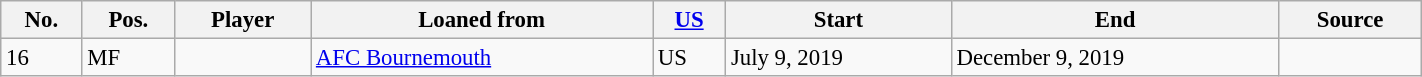<table class="wikitable sortable" style="width:75%; text-align:center; font-size:95%; text-align:left">
<tr>
<th>No.</th>
<th>Pos.</th>
<th>Player</th>
<th>Loaned from</th>
<th><a href='#'>US</a></th>
<th>Start</th>
<th>End</th>
<th>Source</th>
</tr>
<tr>
<td>16</td>
<td>MF</td>
<td></td>
<td> <a href='#'>AFC Bournemouth</a></td>
<td>US</td>
<td>July 9, 2019</td>
<td>December 9, 2019</td>
<td></td>
</tr>
</table>
